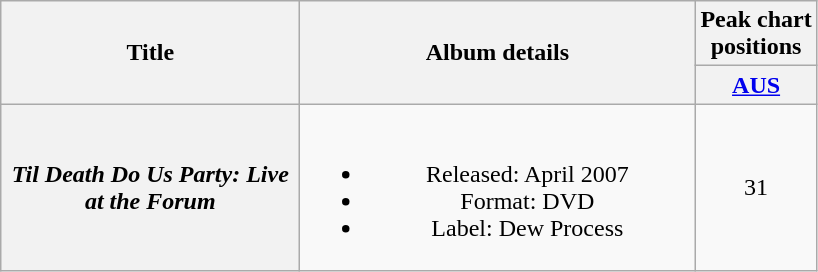<table class="wikitable plainrowheaders" style="text-align:center;" border="1">
<tr>
<th scope="col" rowspan="2" style="width:12em;">Title</th>
<th scope="col" rowspan="2" style="width:16em;">Album details</th>
<th scope="col" colspan="1">Peak chart<br>positions</th>
</tr>
<tr>
<th scope="col" style="text-align:center;"><a href='#'>AUS</a><br></th>
</tr>
<tr>
<th scope="row"><em>Til Death Do Us Party: Live at the Forum</em></th>
<td><br><ul><li>Released: April 2007</li><li>Format: DVD</li><li>Label: Dew Process</li></ul></td>
<td align="center">31</td>
</tr>
</table>
